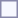<table style="border:1px solid #8888aa; background-color:#f7f8ff; padding:5px; font-size:95%; margin: 0px 12px 12px 0px;">
</table>
